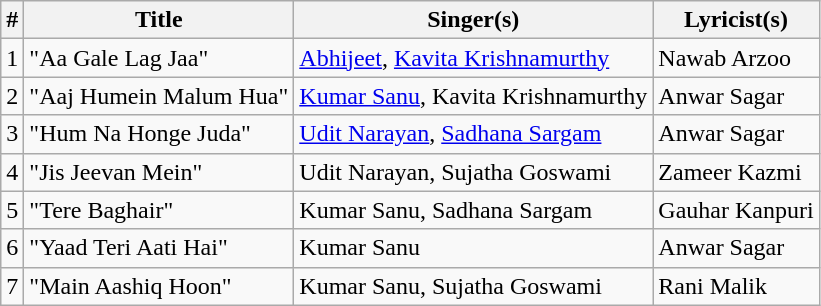<table class="wikitable">
<tr>
<th>#</th>
<th>Title</th>
<th>Singer(s)</th>
<th>Lyricist(s)</th>
</tr>
<tr>
<td>1</td>
<td>"Aa Gale Lag Jaa"</td>
<td><a href='#'>Abhijeet</a>, <a href='#'>Kavita Krishnamurthy</a></td>
<td>Nawab Arzoo</td>
</tr>
<tr>
<td>2</td>
<td>"Aaj Humein Malum Hua"</td>
<td><a href='#'>Kumar Sanu</a>, Kavita Krishnamurthy</td>
<td>Anwar Sagar</td>
</tr>
<tr>
<td>3</td>
<td>"Hum Na Honge Juda"</td>
<td><a href='#'>Udit Narayan</a>, <a href='#'>Sadhana Sargam</a></td>
<td>Anwar Sagar</td>
</tr>
<tr>
<td>4</td>
<td>"Jis Jeevan Mein"</td>
<td>Udit Narayan, Sujatha Goswami</td>
<td>Zameer Kazmi</td>
</tr>
<tr>
<td>5</td>
<td>"Tere Baghair"</td>
<td>Kumar Sanu, Sadhana Sargam</td>
<td>Gauhar Kanpuri</td>
</tr>
<tr>
<td>6</td>
<td>"Yaad Teri Aati Hai"</td>
<td>Kumar Sanu</td>
<td>Anwar Sagar</td>
</tr>
<tr>
<td>7</td>
<td>"Main Aashiq Hoon"</td>
<td>Kumar Sanu, Sujatha Goswami</td>
<td>Rani Malik</td>
</tr>
</table>
